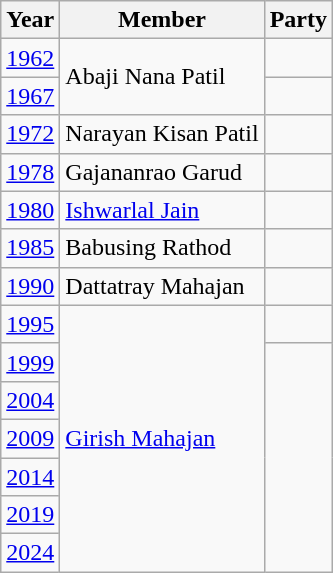<table class="wikitable">
<tr>
<th>Year</th>
<th>Member</th>
<th colspan=2>Party</th>
</tr>
<tr>
<td><a href='#'>1962</a></td>
<td rowspan="2">Abaji Nana Patil</td>
<td></td>
</tr>
<tr>
<td><a href='#'>1967</a></td>
</tr>
<tr>
<td><a href='#'>1972</a></td>
<td>Narayan Kisan Patil</td>
<td></td>
</tr>
<tr>
<td><a href='#'>1978</a></td>
<td>Gajananrao Garud</td>
</tr>
<tr>
<td><a href='#'>1980</a></td>
<td><a href='#'>Ishwarlal Jain</a></td>
<td></td>
</tr>
<tr>
<td><a href='#'>1985</a></td>
<td>Babusing Rathod</td>
<td></td>
</tr>
<tr>
<td><a href='#'>1990</a></td>
<td>Dattatray Mahajan</td>
</tr>
<tr>
<td><a href='#'>1995</a></td>
<td Rowspan=7><a href='#'>Girish Mahajan</a></td>
<td></td>
</tr>
<tr>
<td><a href='#'>1999</a></td>
</tr>
<tr>
<td><a href='#'>2004</a></td>
</tr>
<tr>
<td><a href='#'>2009</a></td>
</tr>
<tr>
<td><a href='#'>2014</a></td>
</tr>
<tr>
<td><a href='#'>2019</a></td>
</tr>
<tr>
<td><a href='#'>2024</a></td>
</tr>
</table>
